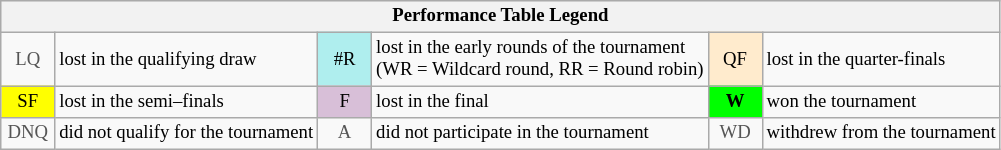<table class="wikitable" style="font-size:78%;">
<tr bgcolor="#efefef">
<th colspan="6">Performance Table Legend</th>
</tr>
<tr>
<td align="center" style="color:#555555;" width="30">LQ</td>
<td>lost in the qualifying draw</td>
<td align="center" style="background:#afeeee;">#R</td>
<td>lost in the early rounds of the tournament<br>(WR = Wildcard round, RR = Round robin)</td>
<td align="center" style="background:#ffebcd;">QF</td>
<td>lost in the quarter-finals</td>
</tr>
<tr>
<td align="center" style="background:yellow;">SF</td>
<td>lost in the semi–finals</td>
<td align="center" style="background:#D8BFD8;">F</td>
<td>lost in the final</td>
<td align="center" style="background:#00ff00;"><strong>W</strong></td>
<td>won the tournament</td>
</tr>
<tr>
<td align="center" style="color:#555555;" width="30">DNQ</td>
<td>did not qualify for the tournament</td>
<td align="center" style="color:#555555;" width="30">A</td>
<td>did not participate in the tournament</td>
<td align="center" style="color:#555555;" width="30">WD</td>
<td>withdrew from the tournament</td>
</tr>
</table>
